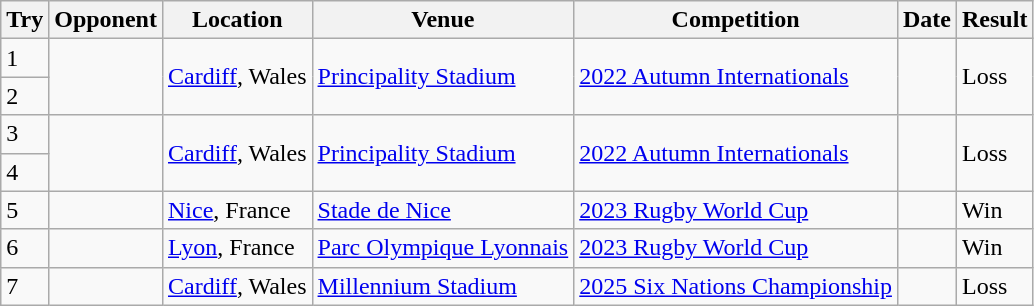<table class="wikitable sortable">
<tr>
<th>Try</th>
<th>Opponent</th>
<th>Location</th>
<th>Venue</th>
<th>Competition</th>
<th>Date</th>
<th>Result</th>
</tr>
<tr>
<td>1</td>
<td rowspan=2></td>
<td rowspan=2><a href='#'>Cardiff</a>, Wales</td>
<td rowspan=2><a href='#'>Principality Stadium</a></td>
<td rowspan=2><a href='#'>2022 Autumn Internationals</a></td>
<td rowspan=2></td>
<td rowspan=2>Loss</td>
</tr>
<tr>
<td>2</td>
</tr>
<tr>
<td>3</td>
<td rowspan=2></td>
<td rowspan=2><a href='#'>Cardiff</a>, Wales</td>
<td rowspan=2><a href='#'>Principality Stadium</a></td>
<td rowspan=2><a href='#'>2022 Autumn Internationals</a></td>
<td rowspan=2></td>
<td rowspan=2>Loss</td>
</tr>
<tr>
<td>4</td>
</tr>
<tr>
<td>5</td>
<td></td>
<td><a href='#'>Nice</a>, France</td>
<td><a href='#'>Stade de Nice</a></td>
<td><a href='#'>2023 Rugby World Cup</a></td>
<td></td>
<td>Win</td>
</tr>
<tr>
<td>6</td>
<td></td>
<td><a href='#'>Lyon</a>, France</td>
<td><a href='#'>Parc Olympique Lyonnais</a></td>
<td><a href='#'>2023 Rugby World Cup</a></td>
<td></td>
<td>Win</td>
</tr>
<tr>
<td>7</td>
<td></td>
<td><a href='#'>Cardiff</a>, Wales</td>
<td><a href='#'>Millennium Stadium</a></td>
<td><a href='#'>2025 Six Nations Championship</a></td>
<td></td>
<td>Loss</td>
</tr>
</table>
